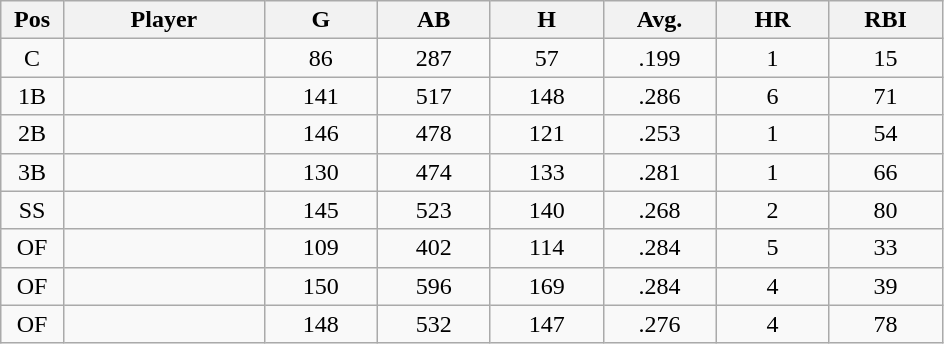<table class="wikitable sortable">
<tr>
<th bgcolor="#DDDDFF" width="5%">Pos</th>
<th bgcolor="#DDDDFF" width="16%">Player</th>
<th bgcolor="#DDDDFF" width="9%">G</th>
<th bgcolor="#DDDDFF" width="9%">AB</th>
<th bgcolor="#DDDDFF" width="9%">H</th>
<th bgcolor="#DDDDFF" width="9%">Avg.</th>
<th bgcolor="#DDDDFF" width="9%">HR</th>
<th bgcolor="#DDDDFF" width="9%">RBI</th>
</tr>
<tr align="center">
<td>C</td>
<td></td>
<td>86</td>
<td>287</td>
<td>57</td>
<td>.199</td>
<td>1</td>
<td>15</td>
</tr>
<tr align="center">
<td>1B</td>
<td></td>
<td>141</td>
<td>517</td>
<td>148</td>
<td>.286</td>
<td>6</td>
<td>71</td>
</tr>
<tr align="center">
<td>2B</td>
<td></td>
<td>146</td>
<td>478</td>
<td>121</td>
<td>.253</td>
<td>1</td>
<td>54</td>
</tr>
<tr align="center">
<td>3B</td>
<td></td>
<td>130</td>
<td>474</td>
<td>133</td>
<td>.281</td>
<td>1</td>
<td>66</td>
</tr>
<tr align="center">
<td>SS</td>
<td></td>
<td>145</td>
<td>523</td>
<td>140</td>
<td>.268</td>
<td>2</td>
<td>80</td>
</tr>
<tr align="center">
<td>OF</td>
<td></td>
<td>109</td>
<td>402</td>
<td>114</td>
<td>.284</td>
<td>5</td>
<td>33</td>
</tr>
<tr align="center">
<td>OF</td>
<td></td>
<td>150</td>
<td>596</td>
<td>169</td>
<td>.284</td>
<td>4</td>
<td>39</td>
</tr>
<tr align="center">
<td>OF</td>
<td></td>
<td>148</td>
<td>532</td>
<td>147</td>
<td>.276</td>
<td>4</td>
<td>78</td>
</tr>
</table>
